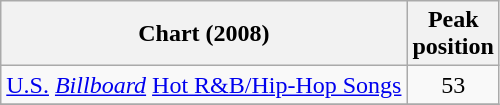<table class="wikitable">
<tr>
<th align="center">Chart (2008)</th>
<th align="center">Peak<br>position</th>
</tr>
<tr>
<td align="left"><a href='#'>U.S.</a> <em><a href='#'>Billboard</a></em> <a href='#'>Hot R&B/Hip-Hop Songs</a></td>
<td align="center">53</td>
</tr>
<tr>
</tr>
</table>
